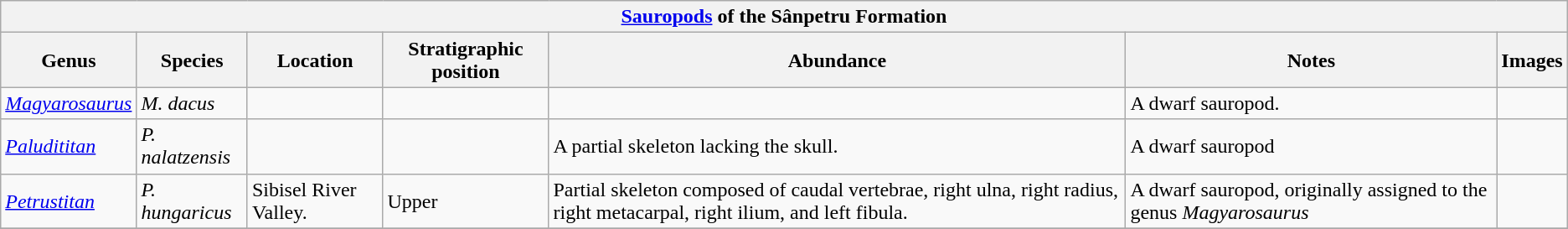<table class="wikitable" align="center">
<tr>
<th colspan="7" align="center"><strong><a href='#'>Sauropods</a> of the Sânpetru Formation</strong></th>
</tr>
<tr>
<th>Genus</th>
<th>Species</th>
<th>Location</th>
<th>Stratigraphic position</th>
<th>Abundance</th>
<th>Notes</th>
<th>Images</th>
</tr>
<tr>
<td><em><a href='#'>Magyarosaurus</a></em></td>
<td><em>M. dacus</em></td>
<td></td>
<td></td>
<td></td>
<td>A dwarf sauropod.</td>
<td></td>
</tr>
<tr>
<td><em><a href='#'>Paludititan</a></em></td>
<td><em>P. nalatzensis</em></td>
<td></td>
<td></td>
<td>A partial skeleton lacking the skull.</td>
<td>A dwarf sauropod</td>
<td></td>
</tr>
<tr>
<td><em><a href='#'>Petrustitan</a></em></td>
<td><em>P. hungaricus</em></td>
<td>Sibisel River Valley.</td>
<td>Upper</td>
<td>Partial skeleton composed of caudal vertebrae, right ulna, right radius, right metacarpal, right ilium, and left fibula.</td>
<td>A dwarf sauropod, originally assigned to the genus <em>Magyarosaurus</em></td>
<td></td>
</tr>
<tr>
</tr>
</table>
